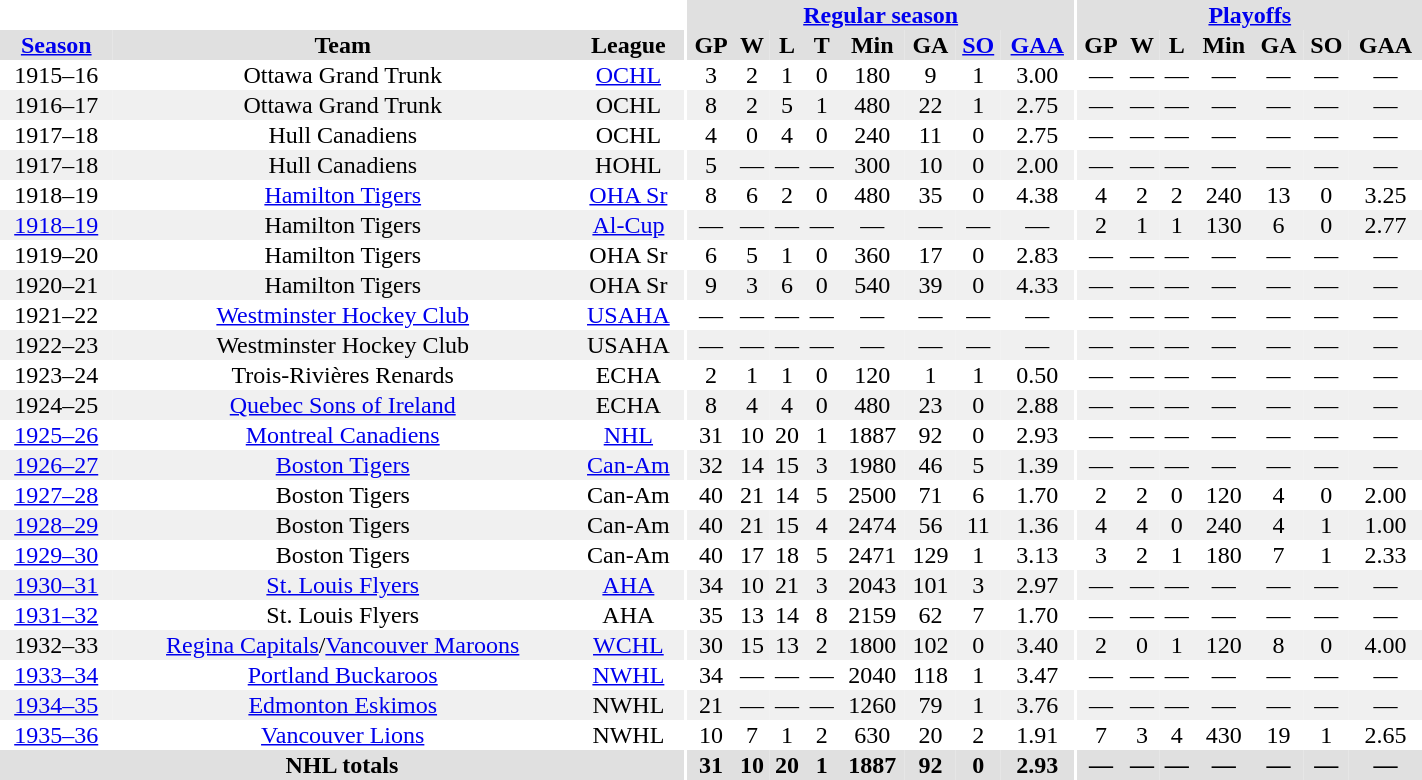<table border="0" cellpadding="1" cellspacing="0" style="width:75%; text-align:center;">
<tr bgcolor="#e0e0e0">
<th colspan="3" bgcolor="#ffffff"></th>
<th rowspan="99" bgcolor="#ffffff"></th>
<th colspan="8" bgcolor="#e0e0e0"><a href='#'>Regular season</a></th>
<th rowspan="99" bgcolor="#ffffff"></th>
<th colspan="7" bgcolor="#e0e0e0"><a href='#'>Playoffs</a></th>
</tr>
<tr bgcolor="#e0e0e0">
<th><a href='#'>Season</a></th>
<th>Team</th>
<th>League</th>
<th>GP</th>
<th>W</th>
<th>L</th>
<th>T</th>
<th>Min</th>
<th>GA</th>
<th><a href='#'>SO</a></th>
<th><a href='#'>GAA</a></th>
<th>GP</th>
<th>W</th>
<th>L</th>
<th>Min</th>
<th>GA</th>
<th>SO</th>
<th>GAA</th>
</tr>
<tr>
<td>1915–16</td>
<td>Ottawa Grand Trunk</td>
<td><a href='#'>OCHL</a></td>
<td>3</td>
<td>2</td>
<td>1</td>
<td>0</td>
<td>180</td>
<td>9</td>
<td>1</td>
<td>3.00</td>
<td>—</td>
<td>—</td>
<td>—</td>
<td>—</td>
<td>—</td>
<td>—</td>
<td>—</td>
</tr>
<tr bgcolor="#f0f0f0">
<td>1916–17</td>
<td>Ottawa Grand Trunk</td>
<td>OCHL</td>
<td>8</td>
<td>2</td>
<td>5</td>
<td>1</td>
<td>480</td>
<td>22</td>
<td>1</td>
<td>2.75</td>
<td>—</td>
<td>—</td>
<td>—</td>
<td>—</td>
<td>—</td>
<td>—</td>
<td>—</td>
</tr>
<tr>
<td>1917–18</td>
<td>Hull Canadiens</td>
<td>OCHL</td>
<td>4</td>
<td>0</td>
<td>4</td>
<td>0</td>
<td>240</td>
<td>11</td>
<td>0</td>
<td>2.75</td>
<td>—</td>
<td>—</td>
<td>—</td>
<td>—</td>
<td>—</td>
<td>—</td>
<td>—</td>
</tr>
<tr bgcolor="#f0f0f0">
<td>1917–18</td>
<td>Hull Canadiens</td>
<td>HOHL</td>
<td>5</td>
<td>—</td>
<td>—</td>
<td>—</td>
<td>300</td>
<td>10</td>
<td>0</td>
<td>2.00</td>
<td>—</td>
<td>—</td>
<td>—</td>
<td>—</td>
<td>—</td>
<td>—</td>
<td>—</td>
</tr>
<tr>
<td>1918–19</td>
<td><a href='#'>Hamilton Tigers</a></td>
<td><a href='#'>OHA Sr</a></td>
<td>8</td>
<td>6</td>
<td>2</td>
<td>0</td>
<td>480</td>
<td>35</td>
<td>0</td>
<td>4.38</td>
<td>4</td>
<td>2</td>
<td>2</td>
<td>240</td>
<td>13</td>
<td>0</td>
<td>3.25</td>
</tr>
<tr bgcolor="#f0f0f0">
<td><a href='#'>1918–19</a></td>
<td>Hamilton Tigers</td>
<td><a href='#'>Al-Cup</a></td>
<td>—</td>
<td>—</td>
<td>—</td>
<td>—</td>
<td>—</td>
<td>—</td>
<td>—</td>
<td>—</td>
<td>2</td>
<td>1</td>
<td>1</td>
<td>130</td>
<td>6</td>
<td>0</td>
<td>2.77</td>
</tr>
<tr>
<td>1919–20</td>
<td>Hamilton Tigers</td>
<td>OHA Sr</td>
<td>6</td>
<td>5</td>
<td>1</td>
<td>0</td>
<td>360</td>
<td>17</td>
<td>0</td>
<td>2.83</td>
<td>—</td>
<td>—</td>
<td>—</td>
<td>—</td>
<td>—</td>
<td>—</td>
<td>—</td>
</tr>
<tr bgcolor="#f0f0f0">
<td>1920–21</td>
<td>Hamilton Tigers</td>
<td>OHA Sr</td>
<td>9</td>
<td>3</td>
<td>6</td>
<td>0</td>
<td>540</td>
<td>39</td>
<td>0</td>
<td>4.33</td>
<td>—</td>
<td>—</td>
<td>—</td>
<td>—</td>
<td>—</td>
<td>—</td>
<td>—</td>
</tr>
<tr>
<td>1921–22</td>
<td><a href='#'>Westminster Hockey Club</a></td>
<td><a href='#'>USAHA</a></td>
<td>—</td>
<td>—</td>
<td>—</td>
<td>—</td>
<td>—</td>
<td>—</td>
<td>—</td>
<td>—</td>
<td>—</td>
<td>—</td>
<td>—</td>
<td>—</td>
<td>—</td>
<td>—</td>
<td>—</td>
</tr>
<tr bgcolor="#f0f0f0">
<td>1922–23</td>
<td>Westminster Hockey Club</td>
<td>USAHA</td>
<td>—</td>
<td>—</td>
<td>—</td>
<td>—</td>
<td>—</td>
<td>—</td>
<td>—</td>
<td>—</td>
<td>—</td>
<td>—</td>
<td>—</td>
<td>—</td>
<td>—</td>
<td>—</td>
<td>—</td>
</tr>
<tr>
<td>1923–24</td>
<td>Trois-Rivières Renards</td>
<td>ECHA</td>
<td>2</td>
<td>1</td>
<td>1</td>
<td>0</td>
<td>120</td>
<td>1</td>
<td>1</td>
<td>0.50</td>
<td>—</td>
<td>—</td>
<td>—</td>
<td>—</td>
<td>—</td>
<td>—</td>
<td>—</td>
</tr>
<tr bgcolor="#f0f0f0">
<td>1924–25</td>
<td><a href='#'>Quebec Sons of Ireland</a></td>
<td>ECHA</td>
<td>8</td>
<td>4</td>
<td>4</td>
<td>0</td>
<td>480</td>
<td>23</td>
<td>0</td>
<td>2.88</td>
<td>—</td>
<td>—</td>
<td>—</td>
<td>—</td>
<td>—</td>
<td>—</td>
<td>—</td>
</tr>
<tr>
<td><a href='#'>1925–26</a></td>
<td><a href='#'>Montreal Canadiens</a></td>
<td><a href='#'>NHL</a></td>
<td>31</td>
<td>10</td>
<td>20</td>
<td>1</td>
<td>1887</td>
<td>92</td>
<td>0</td>
<td>2.93</td>
<td>—</td>
<td>—</td>
<td>—</td>
<td>—</td>
<td>—</td>
<td>—</td>
<td>—</td>
</tr>
<tr bgcolor="#f0f0f0">
<td><a href='#'>1926–27</a></td>
<td><a href='#'>Boston Tigers</a></td>
<td><a href='#'>Can-Am</a></td>
<td>32</td>
<td>14</td>
<td>15</td>
<td>3</td>
<td>1980</td>
<td>46</td>
<td>5</td>
<td>1.39</td>
<td>—</td>
<td>—</td>
<td>—</td>
<td>—</td>
<td>—</td>
<td>—</td>
<td>—</td>
</tr>
<tr>
<td><a href='#'>1927–28</a></td>
<td>Boston Tigers</td>
<td>Can-Am</td>
<td>40</td>
<td>21</td>
<td>14</td>
<td>5</td>
<td>2500</td>
<td>71</td>
<td>6</td>
<td>1.70</td>
<td>2</td>
<td>2</td>
<td>0</td>
<td>120</td>
<td>4</td>
<td>0</td>
<td>2.00</td>
</tr>
<tr bgcolor="#f0f0f0">
<td><a href='#'>1928–29</a></td>
<td>Boston Tigers</td>
<td>Can-Am</td>
<td>40</td>
<td>21</td>
<td>15</td>
<td>4</td>
<td>2474</td>
<td>56</td>
<td>11</td>
<td>1.36</td>
<td>4</td>
<td>4</td>
<td>0</td>
<td>240</td>
<td>4</td>
<td>1</td>
<td>1.00</td>
</tr>
<tr>
<td><a href='#'>1929–30</a></td>
<td>Boston Tigers</td>
<td>Can-Am</td>
<td>40</td>
<td>17</td>
<td>18</td>
<td>5</td>
<td>2471</td>
<td>129</td>
<td>1</td>
<td>3.13</td>
<td>3</td>
<td>2</td>
<td>1</td>
<td>180</td>
<td>7</td>
<td>1</td>
<td>2.33</td>
</tr>
<tr bgcolor="#f0f0f0">
<td><a href='#'>1930–31</a></td>
<td><a href='#'>St. Louis Flyers</a></td>
<td><a href='#'>AHA</a></td>
<td>34</td>
<td>10</td>
<td>21</td>
<td>3</td>
<td>2043</td>
<td>101</td>
<td>3</td>
<td>2.97</td>
<td>—</td>
<td>—</td>
<td>—</td>
<td>—</td>
<td>—</td>
<td>—</td>
<td>—</td>
</tr>
<tr>
<td><a href='#'>1931–32</a></td>
<td>St. Louis Flyers</td>
<td>AHA</td>
<td>35</td>
<td>13</td>
<td>14</td>
<td>8</td>
<td>2159</td>
<td>62</td>
<td>7</td>
<td>1.70</td>
<td>—</td>
<td>—</td>
<td>—</td>
<td>—</td>
<td>—</td>
<td>—</td>
<td>—</td>
</tr>
<tr bgcolor="#f0f0f0">
<td>1932–33</td>
<td><a href='#'>Regina Capitals</a>/<a href='#'>Vancouver Maroons</a></td>
<td><a href='#'>WCHL</a></td>
<td>30</td>
<td>15</td>
<td>13</td>
<td>2</td>
<td>1800</td>
<td>102</td>
<td>0</td>
<td>3.40</td>
<td>2</td>
<td>0</td>
<td>1</td>
<td>120</td>
<td>8</td>
<td>0</td>
<td>4.00</td>
</tr>
<tr>
<td><a href='#'>1933–34</a></td>
<td><a href='#'>Portland Buckaroos</a></td>
<td><a href='#'>NWHL</a></td>
<td>34</td>
<td>—</td>
<td>—</td>
<td>—</td>
<td>2040</td>
<td>118</td>
<td>1</td>
<td>3.47</td>
<td>—</td>
<td>—</td>
<td>—</td>
<td>—</td>
<td>—</td>
<td>—</td>
<td>—</td>
</tr>
<tr bgcolor="#f0f0f0">
<td><a href='#'>1934–35</a></td>
<td><a href='#'>Edmonton Eskimos</a></td>
<td>NWHL</td>
<td>21</td>
<td>—</td>
<td>—</td>
<td>—</td>
<td>1260</td>
<td>79</td>
<td>1</td>
<td>3.76</td>
<td>—</td>
<td>—</td>
<td>—</td>
<td>—</td>
<td>—</td>
<td>—</td>
<td>—</td>
</tr>
<tr>
<td><a href='#'>1935–36</a></td>
<td><a href='#'>Vancouver Lions</a></td>
<td>NWHL</td>
<td>10</td>
<td>7</td>
<td>1</td>
<td>2</td>
<td>630</td>
<td>20</td>
<td>2</td>
<td>1.91</td>
<td>7</td>
<td>3</td>
<td>4</td>
<td>430</td>
<td>19</td>
<td>1</td>
<td>2.65</td>
</tr>
<tr bgcolor="#e0e0e0">
<th colspan="3">NHL totals</th>
<th>31</th>
<th>10</th>
<th>20</th>
<th>1</th>
<th>1887</th>
<th>92</th>
<th>0</th>
<th>2.93</th>
<th>—</th>
<th>—</th>
<th>—</th>
<th>—</th>
<th>—</th>
<th>—</th>
<th>—</th>
</tr>
</table>
